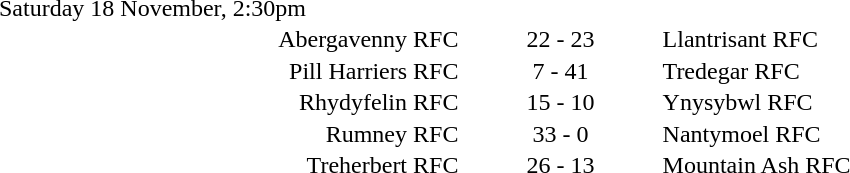<table style="width:70%;" cellspacing="1">
<tr>
<th width=35%></th>
<th width=15%></th>
<th></th>
</tr>
<tr>
<td>Saturday 18 November, 2:30pm</td>
</tr>
<tr>
<td align=right>Abergavenny RFC</td>
<td align=center>22 - 23</td>
<td>Llantrisant RFC</td>
</tr>
<tr>
<td align=right>Pill Harriers RFC</td>
<td align=center>7 - 41</td>
<td>Tredegar RFC</td>
</tr>
<tr>
<td align=right>Rhydyfelin RFC</td>
<td align=center>15 - 10</td>
<td>Ynysybwl RFC</td>
</tr>
<tr>
<td align=right>Rumney RFC</td>
<td align=center>33 - 0</td>
<td>Nantymoel RFC</td>
</tr>
<tr>
<td align=right>Treherbert RFC</td>
<td align=center>26 - 13</td>
<td>Mountain Ash RFC</td>
</tr>
</table>
